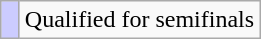<table class="wikitable">
<tr>
<td style="background:#ccf; width:5px;"></td>
<td>Qualified for semifinals</td>
</tr>
</table>
